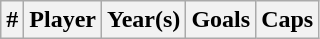<table class="wikitable sortable">
<tr>
<th width =>#</th>
<th width =>Player</th>
<th width =>Year(s)</th>
<th width =>Goals</th>
<th width =>Caps<br></th>
</tr>
</table>
